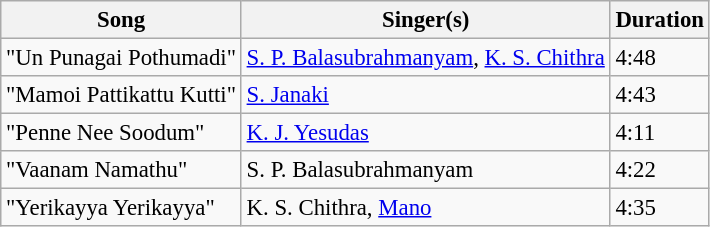<table class="wikitable" style="font-size:95%;">
<tr>
<th>Song</th>
<th>Singer(s)</th>
<th>Duration</th>
</tr>
<tr>
<td>"Un Punagai Pothumadi"</td>
<td><a href='#'>S. P. Balasubrahmanyam</a>, <a href='#'>K. S. Chithra</a></td>
<td>4:48</td>
</tr>
<tr>
<td>"Mamoi Pattikattu Kutti"</td>
<td><a href='#'>S. Janaki</a></td>
<td>4:43</td>
</tr>
<tr>
<td>"Penne Nee Soodum"</td>
<td><a href='#'>K. J. Yesudas</a></td>
<td>4:11</td>
</tr>
<tr>
<td>"Vaanam Namathu"</td>
<td>S. P. Balasubrahmanyam</td>
<td>4:22</td>
</tr>
<tr>
<td>"Yerikayya Yerikayya"</td>
<td>K. S. Chithra, <a href='#'>Mano</a></td>
<td>4:35</td>
</tr>
</table>
